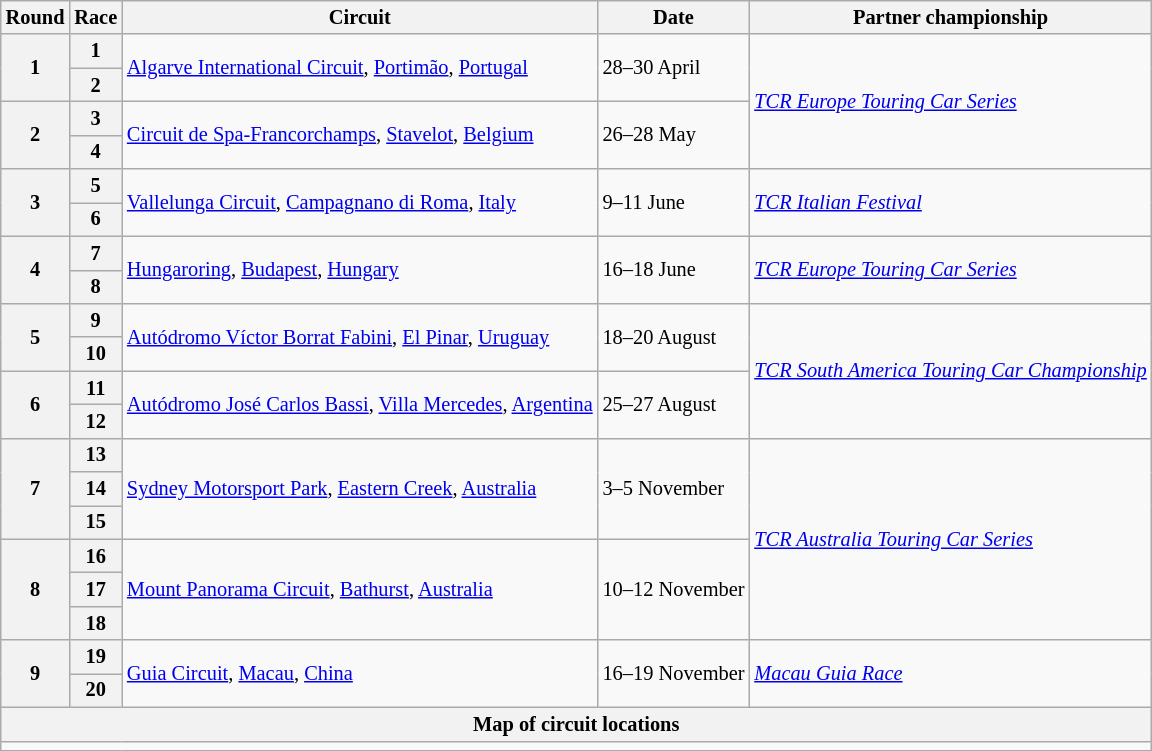<table class="wikitable" style="font-size: 85%">
<tr>
<th>Round</th>
<th>Race</th>
<th>Circuit</th>
<th>Date</th>
<th>Partner championship</th>
</tr>
<tr>
<th rowspan="2">1</th>
<th>1</th>
<td rowspan="2"> <a href='#'>Algarve International Circuit</a>, <a href='#'>Portimão</a>, <a href='#'>Portugal</a></td>
<td rowspan="2">28–30 April</td>
<td rowspan="4"><em><a href='#'>TCR Europe Touring Car Series</a></em></td>
</tr>
<tr>
<th>2</th>
</tr>
<tr>
<th rowspan="2">2</th>
<th>3</th>
<td rowspan="2"> <a href='#'>Circuit de Spa-Francorchamps</a>, <a href='#'>Stavelot</a>, <a href='#'>Belgium</a></td>
<td rowspan="2">26–28 May</td>
</tr>
<tr>
<th>4</th>
</tr>
<tr>
<th rowspan="2">3</th>
<th>5</th>
<td rowspan="2"> <a href='#'>Vallelunga Circuit</a>, <a href='#'>Campagnano di Roma</a>, <a href='#'>Italy</a></td>
<td rowspan="2">9–11 June</td>
<td rowspan="2"><em><a href='#'>TCR Italian Festival</a></em></td>
</tr>
<tr>
<th>6</th>
</tr>
<tr>
<th rowspan="2">4</th>
<th>7</th>
<td rowspan="2"> <a href='#'>Hungaroring</a>, <a href='#'>Budapest</a>, <a href='#'>Hungary</a></td>
<td rowspan="2">16–18 June</td>
<td rowspan="2"><em><a href='#'>TCR Europe Touring Car Series</a></em></td>
</tr>
<tr>
<th>8</th>
</tr>
<tr>
<th rowspan="2">5</th>
<th>9</th>
<td rowspan="2"> <a href='#'>Autódromo Víctor Borrat Fabini</a>, <a href='#'>El Pinar</a>, <a href='#'>Uruguay</a></td>
<td rowspan="2">18–20 August</td>
<td rowspan="4"><em><a href='#'>TCR South America Touring Car Championship</a></em></td>
</tr>
<tr>
<th>10</th>
</tr>
<tr>
<th rowspan="2">6</th>
<th>11</th>
<td rowspan="2"> <a href='#'>Autódromo José Carlos Bassi</a>, <a href='#'>Villa Mercedes</a>, <a href='#'>Argentina</a></td>
<td rowspan="2">25–27 August</td>
</tr>
<tr>
<th>12</th>
</tr>
<tr>
<th rowspan="3">7</th>
<th>13</th>
<td rowspan="3"> <a href='#'>Sydney Motorsport Park</a>, <a href='#'>Eastern Creek</a>, <a href='#'>Australia</a></td>
<td rowspan="3">3–5 November</td>
<td rowspan="6"><em><a href='#'>TCR Australia Touring Car Series</a></em></td>
</tr>
<tr>
<th>14</th>
</tr>
<tr>
<th>15</th>
</tr>
<tr>
<th rowspan="3">8</th>
<th>16</th>
<td rowspan="3"> <a href='#'>Mount Panorama Circuit</a>, <a href='#'>Bathurst</a>, <a href='#'>Australia</a></td>
<td rowspan="3">10–12 November</td>
</tr>
<tr>
<th>17</th>
</tr>
<tr>
<th>18</th>
</tr>
<tr>
<th rowspan="2">9</th>
<th>19</th>
<td rowspan="2"> <a href='#'>Guia Circuit</a>, <a href='#'>Macau</a>, <a href='#'>China</a></td>
<td rowspan="2">16–19 November</td>
<td rowspan="2"><em><a href='#'>Macau Guia Race</a></em></td>
</tr>
<tr>
<th>20</th>
</tr>
<tr>
<th colspan=5>Map of circuit locations</th>
</tr>
<tr>
<td colspan=5></td>
</tr>
</table>
